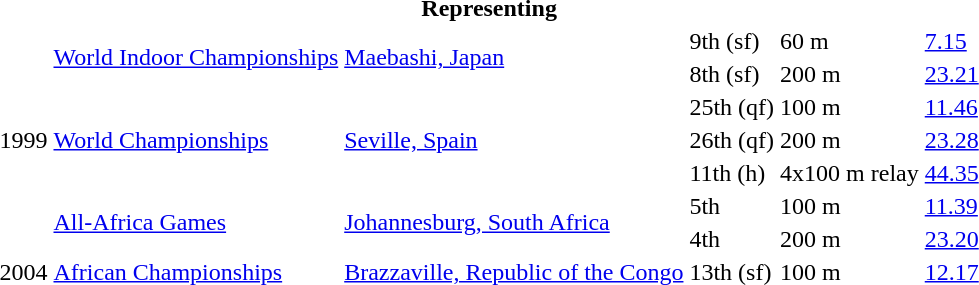<table>
<tr>
<th colspan="6">Representing </th>
</tr>
<tr>
<td rowspan=7>1999</td>
<td rowspan=2><a href='#'>World Indoor Championships</a></td>
<td rowspan=2><a href='#'>Maebashi, Japan</a></td>
<td>9th (sf)</td>
<td>60 m</td>
<td><a href='#'>7.15</a></td>
</tr>
<tr>
<td>8th (sf)</td>
<td>200 m</td>
<td><a href='#'>23.21</a></td>
</tr>
<tr>
<td rowspan=3><a href='#'>World Championships</a></td>
<td rowspan=3><a href='#'>Seville, Spain</a></td>
<td>25th (qf)</td>
<td>100 m</td>
<td><a href='#'>11.46</a></td>
</tr>
<tr>
<td>26th (qf)</td>
<td>200 m</td>
<td><a href='#'>23.28</a></td>
</tr>
<tr>
<td>11th (h)</td>
<td>4x100 m relay</td>
<td><a href='#'>44.35</a></td>
</tr>
<tr>
<td rowspan=2><a href='#'>All-Africa Games</a></td>
<td rowspan=2><a href='#'>Johannesburg, South Africa</a></td>
<td>5th</td>
<td>100 m</td>
<td><a href='#'>11.39</a></td>
</tr>
<tr>
<td>4th</td>
<td>200 m</td>
<td><a href='#'>23.20</a></td>
</tr>
<tr>
<td>2004</td>
<td><a href='#'>African Championships</a></td>
<td><a href='#'>Brazzaville, Republic of the Congo</a></td>
<td>13th (sf)</td>
<td>100 m</td>
<td><a href='#'>12.17</a></td>
</tr>
</table>
